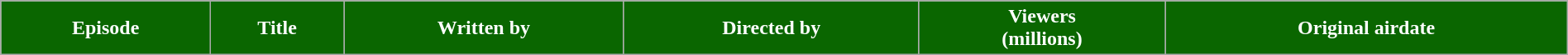<table class="wikitable plainrowheaders" style="width:100%;">
<tr style="color:#fff;">
<th style="background:#0A6600;">Episode</th>
<th style="background:#0A6600;">Title</th>
<th style="background:#0A6600;">Written by</th>
<th style="background:#0A6600;">Directed by</th>
<th style="background:#0A6600;">Viewers<br>(millions)</th>
<th style="background:#0A6600;">Original airdate<br>




</th>
</tr>
</table>
